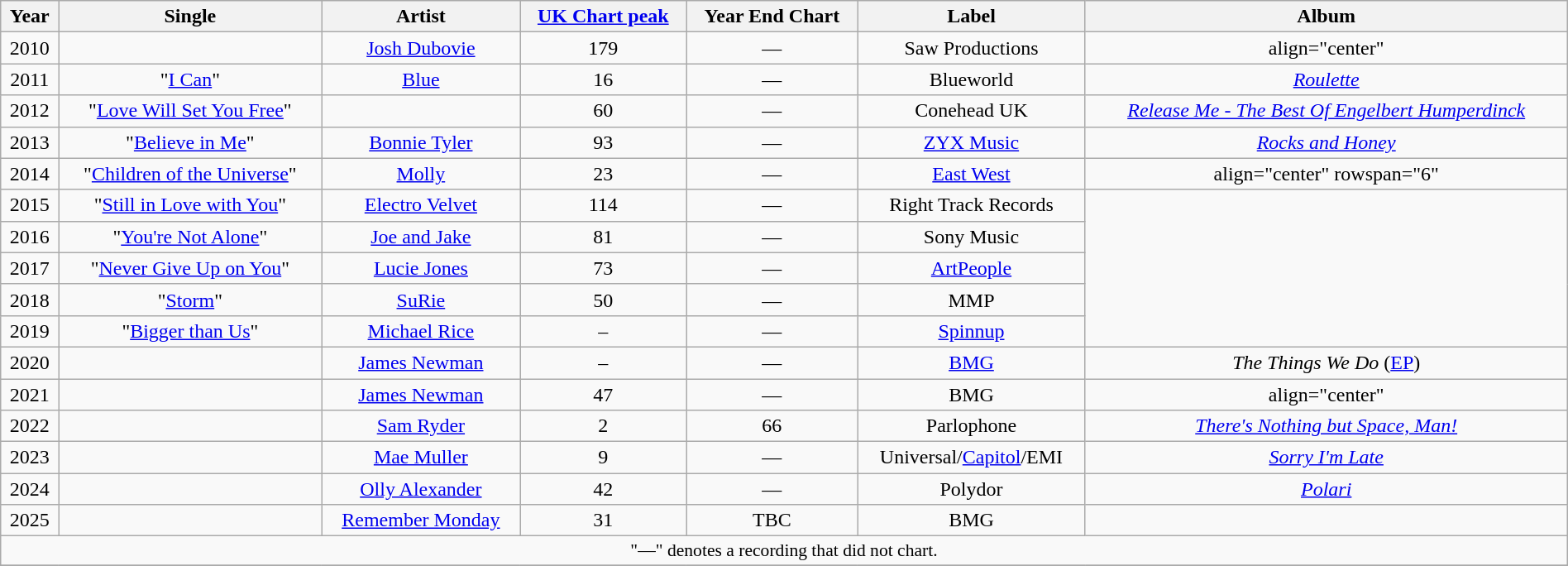<table class="wikitable" style="text-align:center;width:100%;">
<tr>
<th>Year</th>
<th>Single</th>
<th>Artist</th>
<th><a href='#'>UK Chart peak</a></th>
<th>Year End Chart</th>
<th>Label</th>
<th>Album</th>
</tr>
<tr>
<td align="center">2010</td>
<td align="center"></td>
<td align="center"><a href='#'>Josh Dubovie</a></td>
<td align="center">179</td>
<td align="center">—</td>
<td align="center">Saw Productions</td>
<td>align="center" </td>
</tr>
<tr>
<td align="center">2011</td>
<td align="center">"<a href='#'>I Can</a>"</td>
<td align="center"><a href='#'>Blue</a></td>
<td align="center">16</td>
<td align="center">—</td>
<td align="center">Blueworld</td>
<td align="center"><em><a href='#'>Roulette</a></em></td>
</tr>
<tr>
<td align="center">2012</td>
<td align="center">"<a href='#'>Love Will Set You Free</a>"</td>
<td align="center"></td>
<td align="center">60</td>
<td align="center">—</td>
<td align="center">Conehead UK</td>
<td align="center"><em><a href='#'>Release Me - The Best Of Engelbert Humperdinck</a></em></td>
</tr>
<tr>
<td align="center">2013</td>
<td align="center">"<a href='#'>Believe in Me</a>"</td>
<td align="center"><a href='#'>Bonnie Tyler</a></td>
<td align="center">93</td>
<td align="center">—</td>
<td align="center"><a href='#'>ZYX Music</a></td>
<td align="center"><em><a href='#'>Rocks and Honey</a></em></td>
</tr>
<tr>
<td align="center">2014</td>
<td align="center">"<a href='#'>Children of the Universe</a>"</td>
<td align="center"><a href='#'>Molly</a></td>
<td align="center">23</td>
<td align="center">—</td>
<td align="center"><a href='#'>East West</a></td>
<td>align="center" rowspan="6" </td>
</tr>
<tr>
<td align="center">2015</td>
<td align="center">"<a href='#'>Still in Love with You</a>"</td>
<td align="center"><a href='#'>Electro Velvet</a></td>
<td align="center">114</td>
<td align="center">—</td>
<td align="center">Right Track Records</td>
</tr>
<tr>
<td align="center">2016</td>
<td align="center">"<a href='#'>You're Not Alone</a>"</td>
<td align="center"><a href='#'>Joe and Jake</a></td>
<td align="center">81</td>
<td align="center">—</td>
<td align="center">Sony Music</td>
</tr>
<tr>
<td align="center">2017</td>
<td align="center">"<a href='#'>Never Give Up on You</a>"</td>
<td align="center"><a href='#'>Lucie Jones</a></td>
<td align="center">73</td>
<td align="center">—</td>
<td align="center"><a href='#'>ArtPeople</a></td>
</tr>
<tr>
<td align="center">2018</td>
<td align="center">"<a href='#'>Storm</a>"</td>
<td align="center"><a href='#'>SuRie</a></td>
<td align="center">50</td>
<td align="center">—</td>
<td align="center">MMP</td>
</tr>
<tr>
<td align="center">2019</td>
<td align="center">"<a href='#'>Bigger than Us</a>"</td>
<td><a href='#'>Michael Rice</a></td>
<td align="center">–</td>
<td align="center">—</td>
<td align="center"><a href='#'>Spinnup</a></td>
</tr>
<tr>
<td align="center">2020</td>
<td align="center"></td>
<td align="center"><a href='#'>James Newman</a></td>
<td align="center">–</td>
<td align="center">—</td>
<td align="center"><a href='#'>BMG</a></td>
<td align="center"><em>The Things We Do</em> (<a href='#'>EP</a>)</td>
</tr>
<tr>
<td align="center">2021</td>
<td align="center"></td>
<td align="center"><a href='#'>James Newman</a></td>
<td align="center">47</td>
<td align="center">—</td>
<td align="center">BMG</td>
<td>align="center" </td>
</tr>
<tr>
<td align="center">2022</td>
<td align="center"></td>
<td align="center"><a href='#'>Sam Ryder</a></td>
<td align="center">2</td>
<td align="center">66</td>
<td align="center">Parlophone</td>
<td align="center"><em><a href='#'>There's Nothing but Space, Man!</a></em></td>
</tr>
<tr>
<td align="center">2023</td>
<td align="center"></td>
<td align="center"><a href='#'>Mae Muller</a></td>
<td align="center">9</td>
<td align="center">—</td>
<td align="center">Universal/<a href='#'>Capitol</a>/EMI</td>
<td align="center"><em><a href='#'>Sorry I'm Late</a></em></td>
</tr>
<tr>
<td align="center">2024</td>
<td align="center"></td>
<td align="center"><a href='#'>Olly Alexander</a></td>
<td align="center">42</td>
<td align="center">—</td>
<td align="center">Polydor</td>
<td align="center"><em><a href='#'>Polari</a></em></td>
</tr>
<tr>
<td align="center">2025</td>
<td align="center"></td>
<td align="center"><a href='#'>Remember Monday</a></td>
<td align="center">31</td>
<td align="center">TBC</td>
<td align="center">BMG</td>
<td align="center"></td>
</tr>
<tr>
<td colspan="7" style="font-size:90%">"—" denotes a recording that did not chart.</td>
</tr>
<tr>
</tr>
</table>
